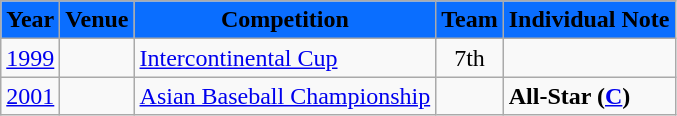<table class="wikitable">
<tr>
<th style="background:#0A6EFF"><span>Year</span></th>
<th style="background:#0A6EFF"><span>Venue</span></th>
<th style="background:#0A6EFF"><span>Competition</span></th>
<th style="background:#0A6EFF"><span>Team</span></th>
<th style="background:#0A6EFF"><span>Individual Note</span></th>
</tr>
<tr>
<td><a href='#'>1999</a></td>
<td></td>
<td><a href='#'>Intercontinental Cup</a></td>
<td style="text-align:center">7th</td>
<td></td>
</tr>
<tr>
<td><a href='#'>2001</a></td>
<td></td>
<td><a href='#'>Asian Baseball Championship</a></td>
<td style="text-align:center"></td>
<td><strong>All-Star (<a href='#'>C</a>)</strong></td>
</tr>
</table>
